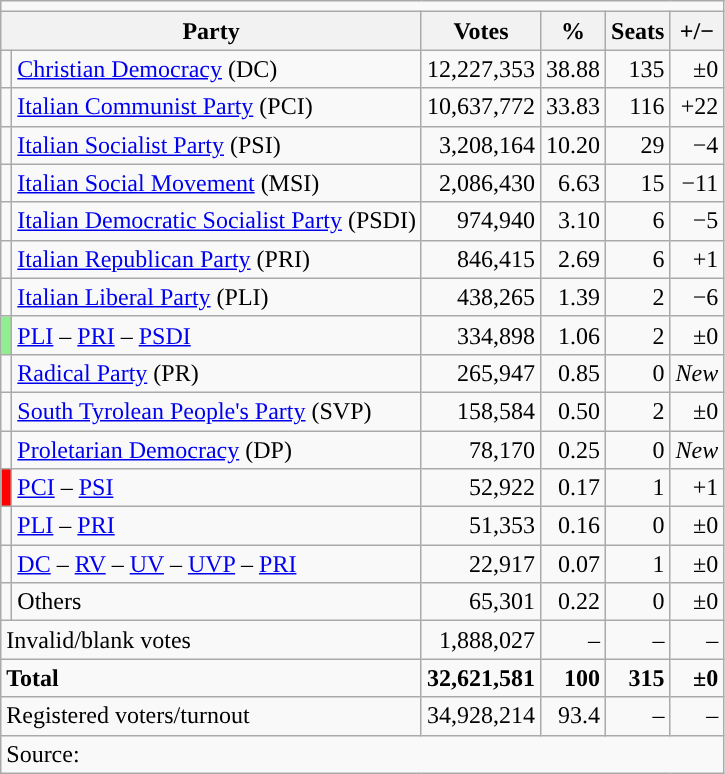<table class="wikitable" style="text-align:right">
<tr>
<td colspan="6"></td>
</tr>
<tr>
<th colspan=2>Party</th>
<th>Votes</th>
<th>%</th>
<th>Seats</th>
<th>+/−</th>
</tr>
<tr>
<td style="background-color:"></td>
<td align=left><a href='#'>Christian Democracy</a> (DC)</td>
<td>12,227,353</td>
<td>38.88</td>
<td>135</td>
<td>±0</td>
</tr>
<tr>
<td style="background-color:"></td>
<td align=left><a href='#'>Italian Communist Party</a> (PCI)</td>
<td>10,637,772</td>
<td>33.83</td>
<td>116</td>
<td><span>+22</span></td>
</tr>
<tr>
<td style="background-color:"></td>
<td align=left><a href='#'>Italian Socialist Party</a> (PSI)</td>
<td>3,208,164</td>
<td>10.20</td>
<td>29</td>
<td><span>−4</span></td>
</tr>
<tr>
<td style="background-color:"></td>
<td align=left><a href='#'>Italian Social Movement</a> (MSI)</td>
<td>2,086,430</td>
<td>6.63</td>
<td>15</td>
<td><span>−11</span></td>
</tr>
<tr>
<td style="background-color:"></td>
<td align=left><a href='#'>Italian Democratic Socialist Party</a> (PSDI)</td>
<td>974,940</td>
<td>3.10</td>
<td>6</td>
<td><span>−5</span></td>
</tr>
<tr>
<td style="background-color:"></td>
<td align=left><a href='#'>Italian Republican Party</a> (PRI)</td>
<td>846,415</td>
<td>2.69</td>
<td>6</td>
<td><span>+1</span></td>
</tr>
<tr>
<td style="background-color:"></td>
<td align=left><a href='#'>Italian Liberal Party</a> (PLI)</td>
<td>438,265</td>
<td>1.39</td>
<td>2</td>
<td><span>−6</span></td>
</tr>
<tr>
<td style="background-color:lightgreen"></td>
<td align=left><a href='#'>PLI</a> – <a href='#'>PRI</a> – <a href='#'>PSDI</a></td>
<td>334,898</td>
<td>1.06</td>
<td>2</td>
<td>±0</td>
</tr>
<tr>
<td style="background-color:"></td>
<td align=left><a href='#'>Radical Party</a> (PR)</td>
<td>265,947</td>
<td>0.85</td>
<td>0</td>
<td><em>New</em></td>
</tr>
<tr>
<td style="background-color:"></td>
<td align=left><a href='#'>South Tyrolean People's Party</a> (SVP)</td>
<td>158,584</td>
<td>0.50</td>
<td>2</td>
<td>±0</td>
</tr>
<tr>
<td style="background-color:"></td>
<td align=left><a href='#'>Proletarian Democracy</a> (DP)</td>
<td>78,170</td>
<td>0.25</td>
<td>0</td>
<td><em>New</em></td>
</tr>
<tr>
<td style="background-color:red"></td>
<td align=left><a href='#'>PCI</a> – <a href='#'>PSI</a></td>
<td>52,922</td>
<td>0.17</td>
<td>1</td>
<td><span>+1</span></td>
</tr>
<tr>
<td style="background-color:"></td>
<td align=left><a href='#'>PLI</a> – <a href='#'>PRI</a></td>
<td>51,353</td>
<td>0.16</td>
<td>0</td>
<td>±0</td>
</tr>
<tr>
<td style="background-color:"></td>
<td align=left><a href='#'>DC</a> – <a href='#'>RV</a> – <a href='#'>UV</a> – <a href='#'>UVP</a> – <a href='#'>PRI</a></td>
<td>22,917</td>
<td>0.07</td>
<td>1</td>
<td>±0</td>
</tr>
<tr>
<td style="background-color:"></td>
<td align=left>Others</td>
<td>65,301</td>
<td>0.22</td>
<td>0</td>
<td>±0</td>
</tr>
<tr>
<td align=left colspan=2>Invalid/blank votes</td>
<td>1,888,027</td>
<td>–</td>
<td>–</td>
<td>–</td>
</tr>
<tr>
<td align=left colspan=2><strong>Total</strong></td>
<td><strong>32,621,581</strong></td>
<td><strong>100</strong></td>
<td><strong>315</strong></td>
<td><strong>±0</strong></td>
</tr>
<tr>
<td align=left colspan=2>Registered voters/turnout</td>
<td>34,928,214</td>
<td>93.4</td>
<td>–</td>
<td>–</td>
</tr>
<tr>
<td align=left colspan=6>Source: </td>
</tr>
</table>
